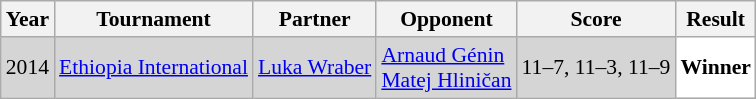<table class="sortable wikitable" style="font-size: 90%;">
<tr>
<th>Year</th>
<th>Tournament</th>
<th>Partner</th>
<th>Opponent</th>
<th>Score</th>
<th>Result</th>
</tr>
<tr style="background:#D5D5D5">
<td align="center">2014</td>
<td align="left"><a href='#'>Ethiopia International</a></td>
<td align="left"> <a href='#'>Luka Wraber</a></td>
<td align="left"> <a href='#'>Arnaud Génin</a><br> <a href='#'>Matej Hliničan</a></td>
<td align="left">11–7, 11–3, 11–9</td>
<td style="text-align:left; background:white"> <strong>Winner</strong></td>
</tr>
</table>
